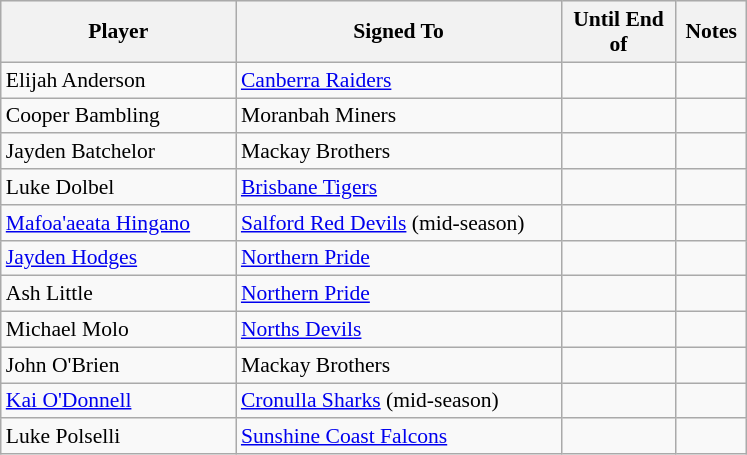<table class="wikitable" style="font-size:90%">
<tr style="background:#efefef;">
<th style="width:150px;">Player</th>
<th style="width:210px;">Signed To</th>
<th style="width:70px;">Until End of</th>
<th style="width:40px;">Notes</th>
</tr>
<tr>
<td>Elijah Anderson</td>
<td> <a href='#'>Canberra Raiders</a></td>
<td></td>
<td></td>
</tr>
<tr>
<td>Cooper Bambling</td>
<td> Moranbah Miners</td>
<td></td>
<td></td>
</tr>
<tr>
<td>Jayden Batchelor</td>
<td> Mackay Brothers</td>
<td></td>
<td></td>
</tr>
<tr>
<td>Luke Dolbel</td>
<td> <a href='#'>Brisbane Tigers</a></td>
<td></td>
<td></td>
</tr>
<tr>
<td><a href='#'>Mafoa'aeata Hingano</a></td>
<td> <a href='#'>Salford Red Devils</a> (mid-season)</td>
<td></td>
<td></td>
</tr>
<tr>
<td><a href='#'>Jayden Hodges</a></td>
<td> <a href='#'>Northern Pride</a></td>
<td></td>
<td></td>
</tr>
<tr>
<td>Ash Little</td>
<td> <a href='#'>Northern Pride</a></td>
<td></td>
<td></td>
</tr>
<tr>
<td>Michael Molo</td>
<td> <a href='#'>Norths Devils</a></td>
<td></td>
<td></td>
</tr>
<tr>
<td>John O'Brien</td>
<td> Mackay Brothers</td>
<td></td>
<td></td>
</tr>
<tr>
<td><a href='#'>Kai O'Donnell</a></td>
<td> <a href='#'>Cronulla Sharks</a> (mid-season)</td>
<td></td>
<td></td>
</tr>
<tr>
<td>Luke Polselli</td>
<td> <a href='#'>Sunshine Coast Falcons</a></td>
<td></td>
<td></td>
</tr>
</table>
